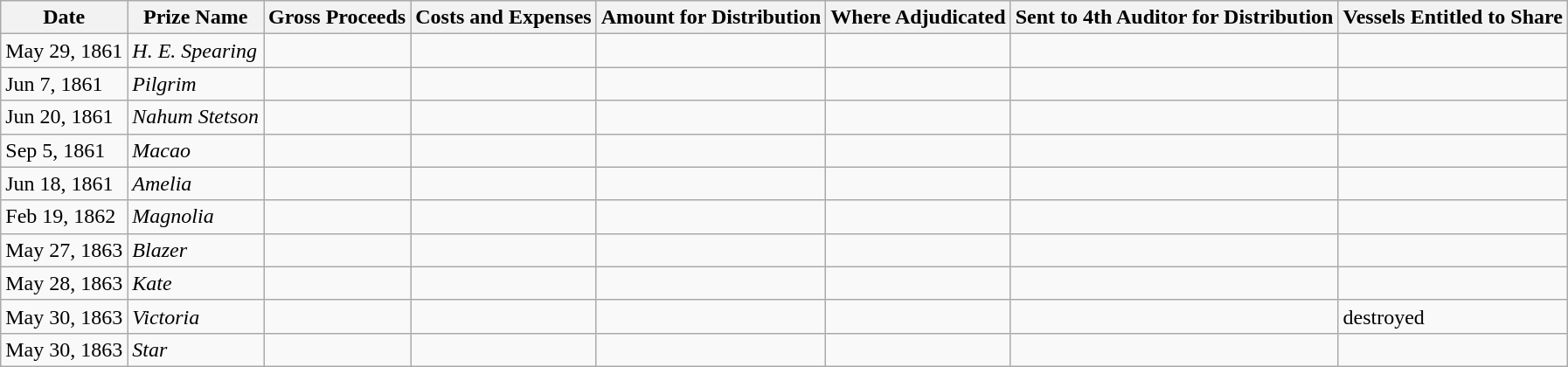<table class="wikitable">
<tr>
<th>Date</th>
<th>Prize Name</th>
<th>Gross Proceeds</th>
<th>Costs and Expenses</th>
<th>Amount for Distribution</th>
<th>Where Adjudicated</th>
<th>Sent to 4th Auditor for Distribution</th>
<th>Vessels Entitled to Share</th>
</tr>
<tr>
<td>May 29, 1861</td>
<td><em>H. E. Spearing</em></td>
<td></td>
<td></td>
<td></td>
<td></td>
<td></td>
<td></td>
</tr>
<tr>
<td>Jun 7, 1861</td>
<td><em>Pilgrim</em></td>
<td></td>
<td></td>
<td></td>
<td></td>
<td></td>
<td></td>
</tr>
<tr>
<td>Jun 20, 1861</td>
<td><em>Nahum Stetson</em></td>
<td></td>
<td></td>
<td></td>
<td></td>
<td></td>
<td></td>
</tr>
<tr>
<td>Sep 5, 1861</td>
<td><em>Macao</em></td>
<td></td>
<td></td>
<td></td>
<td></td>
<td></td>
<td></td>
</tr>
<tr>
<td>Jun 18, 1861</td>
<td><em>Amelia</em></td>
<td></td>
<td></td>
<td></td>
<td></td>
<td></td>
<td></td>
</tr>
<tr>
<td>Feb 19, 1862</td>
<td><em>Magnolia</em></td>
<td></td>
<td></td>
<td></td>
<td></td>
<td></td>
<td></td>
</tr>
<tr>
<td>May 27, 1863</td>
<td><em>Blazer</em></td>
<td></td>
<td></td>
<td></td>
<td></td>
<td></td>
<td></td>
</tr>
<tr>
<td>May 28, 1863</td>
<td><em>Kate</em></td>
<td></td>
<td></td>
<td></td>
<td></td>
<td></td>
<td></td>
</tr>
<tr>
<td>May 30, 1863</td>
<td><em>Victoria</em></td>
<td></td>
<td></td>
<td></td>
<td></td>
<td></td>
<td>destroyed </td>
</tr>
<tr>
<td>May 30, 1863</td>
<td><em>Star</em></td>
<td></td>
<td></td>
<td></td>
<td></td>
<td></td>
<td></td>
</tr>
</table>
